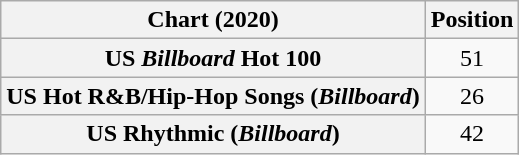<table class="wikitable sortable plainrowheaders" style="text-align:center">
<tr>
<th scope="col">Chart (2020)</th>
<th scope="col">Position</th>
</tr>
<tr>
<th scope="row">US <em>Billboard</em> Hot 100</th>
<td>51</td>
</tr>
<tr>
<th scope="row">US Hot R&B/Hip-Hop Songs (<em>Billboard</em>)</th>
<td>26</td>
</tr>
<tr>
<th scope="row">US Rhythmic (<em>Billboard</em>)</th>
<td>42</td>
</tr>
</table>
